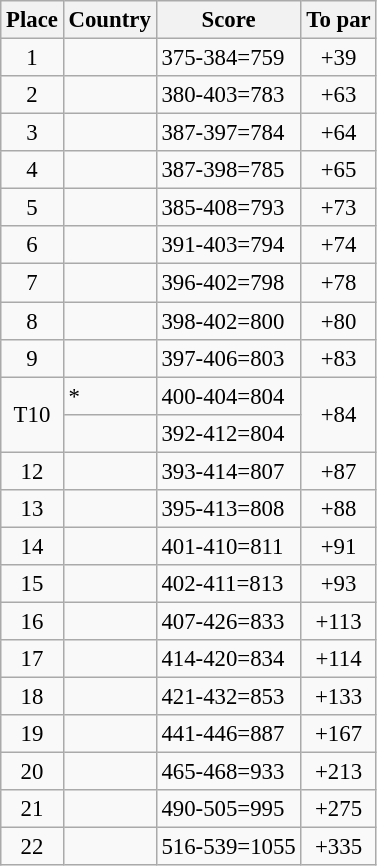<table class="wikitable" style="font-size:95%;">
<tr>
<th>Place</th>
<th>Country</th>
<th>Score</th>
<th>To par</th>
</tr>
<tr>
<td align=center>1</td>
<td></td>
<td>375-384=759</td>
<td align=center>+39</td>
</tr>
<tr>
<td align=center>2</td>
<td></td>
<td>380-403=783</td>
<td align=center>+63</td>
</tr>
<tr>
<td align=center>3</td>
<td></td>
<td>387-397=784</td>
<td align=center>+64</td>
</tr>
<tr>
<td align=center>4</td>
<td></td>
<td>387-398=785</td>
<td align=center>+65</td>
</tr>
<tr>
<td align=center>5</td>
<td></td>
<td>385-408=793</td>
<td align=center>+73</td>
</tr>
<tr>
<td align=center>6</td>
<td></td>
<td>391-403=794</td>
<td align=center>+74</td>
</tr>
<tr>
<td align=center>7</td>
<td></td>
<td>396-402=798</td>
<td align=center>+78</td>
</tr>
<tr>
<td align=center>8</td>
<td></td>
<td>398-402=800</td>
<td align=center>+80</td>
</tr>
<tr>
<td align=center>9</td>
<td></td>
<td>397-406=803</td>
<td align=center>+83</td>
</tr>
<tr>
<td rowspan="2" align=center>T10</td>
<td> *</td>
<td>400-404=804</td>
<td rowspan="2" align=center>+84</td>
</tr>
<tr>
<td></td>
<td>392-412=804</td>
</tr>
<tr>
<td align=center>12</td>
<td></td>
<td>393-414=807</td>
<td align=center>+87</td>
</tr>
<tr>
<td align=center>13</td>
<td></td>
<td>395-413=808</td>
<td align=center>+88</td>
</tr>
<tr>
<td align=center>14</td>
<td></td>
<td>401-410=811</td>
<td align=center>+91</td>
</tr>
<tr>
<td align=center>15</td>
<td></td>
<td>402-411=813</td>
<td align=center>+93</td>
</tr>
<tr>
<td align=center>16</td>
<td></td>
<td>407-426=833</td>
<td align=center>+113</td>
</tr>
<tr>
<td align=center>17</td>
<td></td>
<td>414-420=834</td>
<td align=center>+114</td>
</tr>
<tr>
<td align=center>18</td>
<td></td>
<td>421-432=853</td>
<td align=center>+133</td>
</tr>
<tr>
<td align=center>19</td>
<td></td>
<td>441-446=887</td>
<td align=center>+167</td>
</tr>
<tr>
<td align=center>20</td>
<td></td>
<td>465-468=933</td>
<td align=center>+213</td>
</tr>
<tr>
<td align=center>21</td>
<td></td>
<td>490-505=995</td>
<td align=center>+275</td>
</tr>
<tr>
<td align=center>22</td>
<td></td>
<td>516-539=1055</td>
<td align=center>+335</td>
</tr>
</table>
